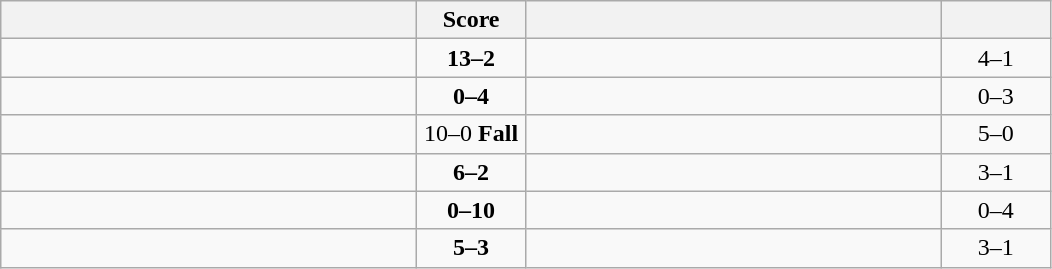<table class="wikitable" style="text-align: center; ">
<tr>
<th align="right" width="270"></th>
<th width="65">Score</th>
<th align="left" width="270"></th>
<th width="65"></th>
</tr>
<tr>
<td align="left"><strong></strong></td>
<td><strong>13–2</strong></td>
<td align="left"></td>
<td>4–1 <strong></strong></td>
</tr>
<tr>
<td align="left"></td>
<td><strong>0–4</strong></td>
<td align="left"><strong></strong></td>
<td>0–3 <strong></strong></td>
</tr>
<tr>
<td align="left"><strong></strong></td>
<td>10–0 <strong>Fall</strong></td>
<td align="left"></td>
<td>5–0 <strong></strong></td>
</tr>
<tr>
<td align="left"><strong></strong></td>
<td><strong>6–2</strong></td>
<td align="left"></td>
<td>3–1 <strong></strong></td>
</tr>
<tr>
<td align="left"></td>
<td><strong>0–10</strong></td>
<td align="left"><strong></strong></td>
<td>0–4 <strong></strong></td>
</tr>
<tr>
<td align="left"><strong></strong></td>
<td><strong>5–3</strong></td>
<td align="left"></td>
<td>3–1 <strong></strong></td>
</tr>
</table>
